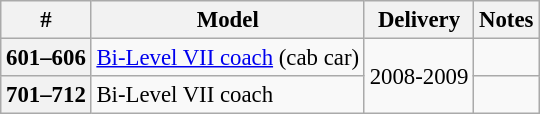<table class=wikitable style="font-size: 95%;" |>
<tr>
<th>#</th>
<th>Model</th>
<th>Delivery</th>
<th>Notes</th>
</tr>
<tr>
<th>601–606</th>
<td><a href='#'>Bi-Level VII coach</a> (cab car)</td>
<td rowspan="2">2008-2009</td>
<td></td>
</tr>
<tr>
<th>701–712</th>
<td>Bi-Level VII coach</td>
<td></td>
</tr>
</table>
